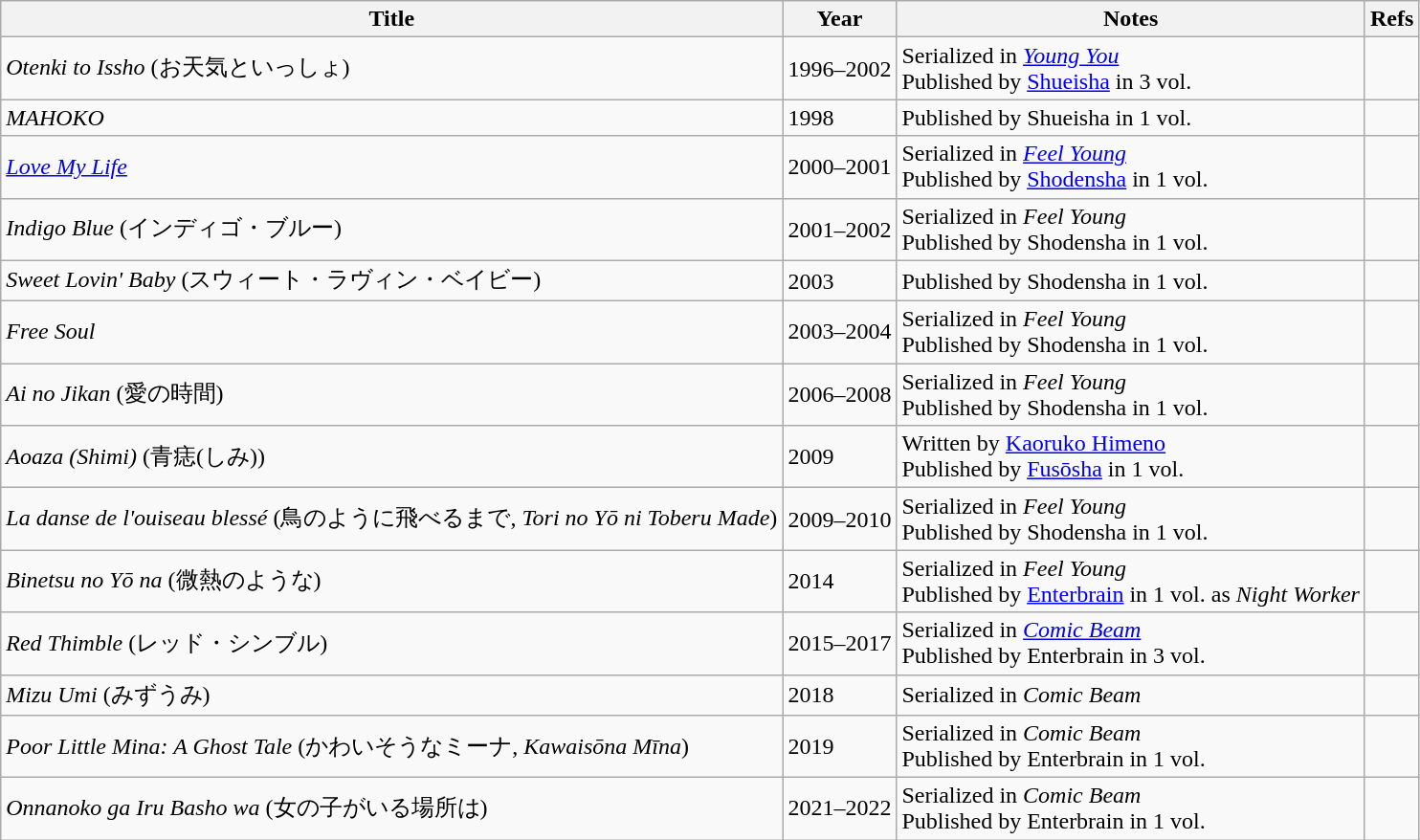<table class="wikitable sortable">
<tr>
<th>Title</th>
<th>Year</th>
<th>Notes</th>
<th>Refs</th>
</tr>
<tr>
<td><em>Otenki to Issho</em> (お天気といっしょ)</td>
<td>1996–2002</td>
<td>Serialized in <em><a href='#'>Young You</a></em><br>Published by <a href='#'>Shueisha</a> in 3 vol.</td>
<td></td>
</tr>
<tr>
<td><em>MAHOKO</em></td>
<td>1998</td>
<td>Published by Shueisha in 1 vol.</td>
<td></td>
</tr>
<tr>
<td><em><a href='#'>Love My Life</a></em></td>
<td>2000–2001</td>
<td>Serialized in <em><a href='#'>Feel Young</a></em><br>Published by <a href='#'>Shodensha</a> in 1 vol.</td>
<td></td>
</tr>
<tr>
<td><em>Indigo Blue</em> (インディゴ・ブルー)</td>
<td>2001–2002</td>
<td>Serialized in <em>Feel Young</em><br>Published by Shodensha in 1 vol.</td>
<td></td>
</tr>
<tr>
<td><em>Sweet Lovin' Baby</em> (スウィート・ラヴィン・ベイビー)</td>
<td>2003</td>
<td>Published by Shodensha in 1 vol.</td>
<td></td>
</tr>
<tr>
<td><em>Free Soul</em></td>
<td>2003–2004</td>
<td>Serialized in <em>Feel Young</em><br>Published by Shodensha in 1 vol.</td>
<td></td>
</tr>
<tr>
<td><em>Ai no Jikan</em> (愛の時間)</td>
<td>2006–2008</td>
<td>Serialized in <em>Feel Young</em><br>Published by Shodensha in 1 vol.</td>
<td></td>
</tr>
<tr>
<td><em>Aoaza (Shimi)</em> (青痣(しみ))</td>
<td>2009</td>
<td>Written by <a href='#'>Kaoruko Himeno</a><br>Published by <a href='#'>Fusōsha</a> in 1 vol.</td>
<td></td>
</tr>
<tr>
<td><em>La danse de l'ouiseau blessé</em> (鳥のように飛べるまで, <em>Tori no Yō ni Toberu Made</em>)</td>
<td>2009–2010</td>
<td>Serialized in <em>Feel Young</em><br>Published by Shodensha in 1 vol.</td>
<td></td>
</tr>
<tr>
<td><em>Binetsu no Yō na</em> (微熱のような)</td>
<td>2014</td>
<td>Serialized in <em>Feel Young</em><br>Published by <a href='#'>Enterbrain</a> in 1 vol. as <em>Night Worker</em></td>
<td></td>
</tr>
<tr>
<td><em>Red Thimble</em> (レッド・シンブル)</td>
<td>2015–2017</td>
<td>Serialized in <em><a href='#'>Comic Beam</a></em><br>Published by Enterbrain in 3 vol.</td>
<td></td>
</tr>
<tr>
<td><em>Mizu Umi</em> (みずうみ)</td>
<td>2018</td>
<td>Serialized in <em>Comic Beam</em></td>
<td></td>
</tr>
<tr>
<td><em>Poor Little Mina: A Ghost Tale</em> (かわいそうなミーナ, <em>Kawaisōna Mīna</em>)</td>
<td>2019</td>
<td>Serialized in <em>Comic Beam</em><br>Published by Enterbrain in 1 vol.</td>
<td></td>
</tr>
<tr>
<td><em>Onnanoko ga Iru Basho wa</em> (女の子がいる場所は)</td>
<td>2021–2022</td>
<td>Serialized in <em>Comic Beam</em><br>Published by Enterbrain in 1 vol.</td>
<td></td>
</tr>
</table>
